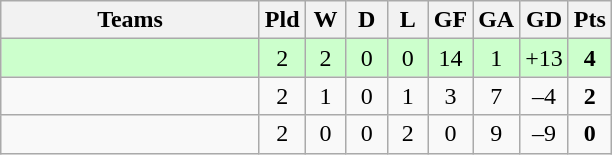<table class="wikitable" style="text-align: center;">
<tr>
<th width=165>Teams</th>
<th width=20>Pld</th>
<th width=20>W</th>
<th width=20>D</th>
<th width=20>L</th>
<th width=20>GF</th>
<th width=20>GA</th>
<th width=20>GD</th>
<th width=20>Pts</th>
</tr>
<tr align=center style="background:#ccffcc;">
<td style="text-align:left;"></td>
<td>2</td>
<td>2</td>
<td>0</td>
<td>0</td>
<td>14</td>
<td>1</td>
<td>+13</td>
<td><strong>4</strong></td>
</tr>
<tr align=center>
<td style="text-align:left;"></td>
<td>2</td>
<td>1</td>
<td>0</td>
<td>1</td>
<td>3</td>
<td>7</td>
<td>–4</td>
<td><strong>2</strong></td>
</tr>
<tr align=center>
<td style="text-align:left;"></td>
<td>2</td>
<td>0</td>
<td>0</td>
<td>2</td>
<td>0</td>
<td>9</td>
<td>–9</td>
<td><strong>0</strong></td>
</tr>
</table>
